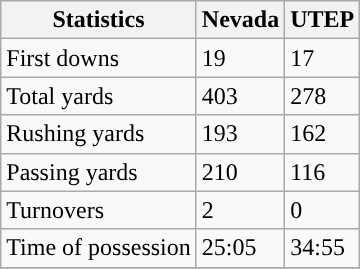<table class="wikitable">
<tr>
<th>Statistics</th>
<th>Nevada</th>
<th>UTEP</th>
</tr>
<tr>
<td>First downs</td>
<td>19</td>
<td>17</td>
</tr>
<tr>
<td>Total yards</td>
<td>403</td>
<td>278</td>
</tr>
<tr>
<td>Rushing yards</td>
<td>193</td>
<td>162</td>
</tr>
<tr>
<td>Passing yards</td>
<td>210</td>
<td>116</td>
</tr>
<tr>
<td>Turnovers</td>
<td>2</td>
<td>0</td>
</tr>
<tr>
<td>Time of possession</td>
<td>25:05</td>
<td>34:55</td>
</tr>
<tr>
</tr>
</table>
